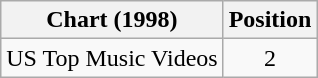<table class="wikitable" border="1">
<tr>
<th>Chart (1998)</th>
<th>Position</th>
</tr>
<tr>
<td>US Top Music Videos</td>
<td align="center">2</td>
</tr>
</table>
